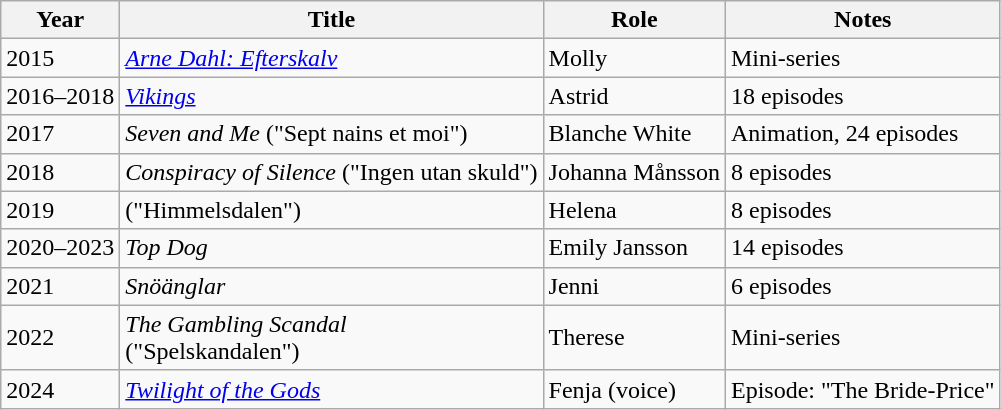<table class="wikitable sortable">
<tr>
<th>Year</th>
<th>Title</th>
<th>Role</th>
<th class="unsortable">Notes</th>
</tr>
<tr>
<td>2015</td>
<td><em><a href='#'>Arne Dahl: Efterskalv</a></em></td>
<td>Molly</td>
<td>Mini-series</td>
</tr>
<tr>
<td>2016–2018</td>
<td><em><a href='#'>Vikings</a></em></td>
<td>Astrid</td>
<td>18 episodes</td>
</tr>
<tr>
<td>2017</td>
<td><em>Seven and Me</em> ("Sept nains et moi")</td>
<td>Blanche White</td>
<td>Animation, 24 episodes</td>
</tr>
<tr>
<td>2018</td>
<td><em>Conspiracy of Silence</em> ("Ingen utan skuld")</td>
<td>Johanna Månsson</td>
<td>8 episodes</td>
</tr>
<tr>
<td>2019</td>
<td><em></em> ("Himmelsdalen")</td>
<td>Helena</td>
<td>8 episodes</td>
</tr>
<tr>
<td>2020–2023</td>
<td><em>Top Dog</em></td>
<td>Emily Jansson</td>
<td>14 episodes</td>
</tr>
<tr>
<td>2021</td>
<td><em>Snöänglar</em></td>
<td>Jenni</td>
<td>6 episodes</td>
</tr>
<tr>
<td>2022</td>
<td><em>The Gambling Scandal</em><br>("Spelskandalen")</td>
<td>Therese</td>
<td>Mini-series</td>
</tr>
<tr>
<td>2024</td>
<td><em><a href='#'>Twilight of the Gods</a></em></td>
<td>Fenja (voice)</td>
<td>Episode: "The Bride-Price"</td>
</tr>
</table>
